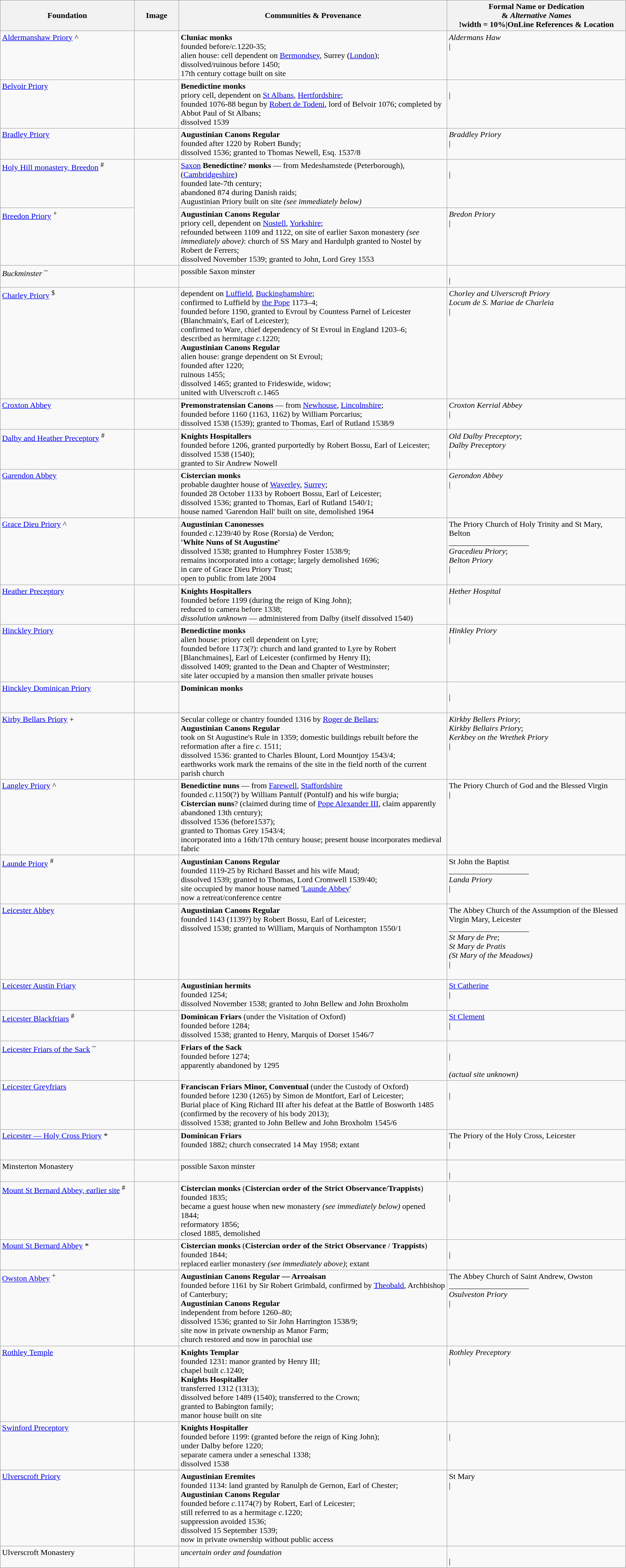<table width=99% class="wikitable">
<tr>
<th width = 15%>Foundation</th>
<th width = 5%>Image</th>
<th width = 30%>Communities & Provenance</th>
<th width = 20%>Formal Name or Dedication <br>& <em>Alternative Names</em><br><noinclude>!width = 10%|OnLine References & Location</noinclude></th>
</tr>
<tr valign=top>
<td><a href='#'>Aldermanshaw Priory</a> ^</td>
<td></td>
<td><strong>Cluniac monks</strong><br>founded before/<em>c.</em>1220-35;<br><span>alien house</span>: cell dependent on <a href='#'>Bermondsey</a>, Surrey (<a href='#'>London</a>);<br>dissolved/ruinous before 1450;<br>17th century cottage built on site</td>
<td><em>Aldermans Haw</em><br><noinclude>|<br><br></noinclude></td>
</tr>
<tr valign=top>
<td><a href='#'>Belvoir Priory</a></td>
<td></td>
<td><strong>Benedictine monks</strong><br>priory cell, dependent on <a href='#'>St Albans</a>, <a href='#'>Hertfordshire</a>;<br>founded 1076-88 begun by <a href='#'>Robert de Todeni</a>, lord of Belvoir 1076; completed by Abbot Paul of St Albans;<br>dissolved 1539</td>
<td><br><noinclude>|<br><br></noinclude></td>
</tr>
<tr valign=top>
<td><a href='#'>Bradley Priory</a></td>
<td></td>
<td><strong>Augustinian Canons Regular</strong><br>founded after 1220 by Robert Bundy;<br>dissolved 1536; granted to Thomas Newell, Esq. 1537/8</td>
<td><em>Braddley Priory</em><br><noinclude>|<br><br></noinclude></td>
</tr>
<tr valign=top>
<td><a href='#'>Holy Hill monastery, Breedon</a> <sup>#</sup></td>
<td rowspan=2></td>
<td><a href='#'>Saxon</a> <strong>Benedictine</strong>? <strong>monks</strong> — from Medeshamstede (Peterborough), (<a href='#'>Cambridgeshire</a>)<br>founded late-7th century;<br>abandoned 874 during Danish raids;<br>Augustinian Priory built on site <em>(see immediately below)</em></td>
<td><br><noinclude>|<br><br></noinclude></td>
</tr>
<tr valign=top>
<td><a href='#'>Breedon Priory</a> <sup>+</sup></td>
<td><strong>Augustinian Canons Regular</strong><br>priory cell, dependent on <a href='#'>Nostell</a>, <a href='#'>Yorkshire</a>;<br>refounded between 1109 and 1122, on site of earlier Saxon monastery <em>(see immediately above)</em>: church of SS Mary and Hardulph granted to Nostel by Robert de Ferrers;<br>dissolved November 1539; granted to John, Lord Grey 1553</td>
<td><em>Bredon Priory</em><br><noinclude>|<br><br></noinclude></td>
</tr>
<tr valign=top>
<td><em>Buckminster</em> <sup>~</sup></td>
<td></td>
<td>possible Saxon minster</td>
<td><br><noinclude>|</noinclude></td>
</tr>
<tr valign=top>
<td><a href='#'>Charley Priory</a> <sup>$</sup></td>
<td></td>
<td>dependent on <a href='#'>Luffield</a>, <a href='#'>Buckinghamshire</a>;<br>confirmed to Luffield by <a href='#'>the Pope</a> 1173–4;<br>founded before 1190, granted to Evroul by Countess Parnel of Leicester (Blanchmain's, Earl of Leicester<noinclude></noinclude>);<br>confirmed to Ware, chief dependency of St Evroul in England 1203–6;<br>described as hermitage <em>c.</em>1220;<br><strong>Augustinian Canons Regular</strong><br> <span>alien house</span>: grange dependent on St Evroul;<br>founded after 1220;<br>ruinous 1455;<br>dissolved 1465; granted to Frideswide, widow;<br>united with Ulverscroft <em>c.</em>1465</td>
<td><em>Chorley and Ulverscroft Priory</em><br><em>Locum de S. Mariae de Charleia</em><br><noinclude>|<br><br></noinclude></td>
</tr>
<tr valign=top>
<td><a href='#'>Croxton Abbey</a></td>
<td></td>
<td><strong>Premonstratensian Canons</strong> — from <a href='#'>Newhouse</a>, <a href='#'>Lincolnshire</a>;<br>founded before 1160 (1163, 1162) by William Porcarius;<br>dissolved 1538 (1539); granted to Thomas, Earl of Rutland 1538/9</td>
<td><em>Croxton Kerrial Abbey</em><br><noinclude>|<br><br></noinclude></td>
</tr>
<tr valign=top>
<td><a href='#'>Dalby and Heather Preceptory</a> <sup>#</sup></td>
<td></td>
<td><strong>Knights Hospitallers</strong><br>founded before 1206, granted purportedly by Robert Bossu, Earl of Leicester<noinclude></noinclude>;<br>dissolved 1538 (1540);<br>granted to Sir Andrew Nowell</td>
<td><em>Old Dalby Preceptory</em>;<br><em>Dalby Preceptory</em><br><noinclude>|<br><br></noinclude></td>
</tr>
<tr valign=top>
<td><a href='#'>Garendon Abbey</a></td>
<td></td>
<td><strong>Cistercian monks</strong><br>probable daughter house of <a href='#'>Waverley</a>, <a href='#'>Surrey</a>;<br>founded 28 October 1133 by Roboert Bossu, Earl of Leicester;<br>dissolved 1536; granted to Thomas, Earl of Rutland 1540/1;<br>house named 'Garendon Hall' built on site, demolished 1964</td>
<td><em>Gerondon Abbey</em><br><noinclude>|<br><br></noinclude></td>
</tr>
<tr valign=top>
<td><a href='#'>Grace Dieu Priory</a> ^</td>
<td></td>
<td><strong>Augustinian Canonesses</strong><br>founded <em>c.</em>1239/40 by Rose (Rorsia) de Verdon;<br><strong> 'White Nuns of St Augustine' </strong><br>dissolved 1538; granted to Humphrey Foster 1538/9;<br>remains incorporated into a cottage; largely demolished 1696;<br>in care of Grace Dieu Priory Trust;<br>open to public from late 2004</td>
<td>The Priory Church of Holy Trinity and St Mary, Belton<br>____________________<br><em>Gracedieu Priory</em>;<br><em>Belton Priory</em><br><noinclude>|<br><br></noinclude></td>
</tr>
<tr valign=top>
<td><a href='#'>Heather Preceptory</a></td>
<td></td>
<td><strong>Knights Hospitallers</strong><br>founded before 1199 (during the reign of King John);<br>reduced to camera before 1338;<br><em>dissolution unknown</em> — administered from Dalby (itself dissolved 1540)</td>
<td><em>Hether Hospital</em><br><noinclude>|<br><br></noinclude></td>
</tr>
<tr valign=top>
<td><a href='#'>Hinckley Priory</a></td>
<td></td>
<td><strong>Benedictine monks</strong><br><span>alien house</span>: priory cell dependent on Lyre;<br>founded before 1173(?): church and land granted to Lyre by Robert [Blanchmaines], Earl of Leicester (confirmed by Henry II);<br>dissolved 1409; granted to the Dean and Chapter of Westminster;<br>site later occupied by a mansion then smaller private houses</td>
<td><em>Hinkley Priory</em><br><noinclude>|<br><br></noinclude></td>
</tr>
<tr valign=top>
<td><a href='#'>Hinckley Dominican Priory</a></td>
<td></td>
<td><strong>Dominican monks</strong></td>
<td><br><noinclude>|<br><br></noinclude></td>
</tr>
<tr valign=top>
<td><a href='#'>Kirby Bellars Priory</a> +</td>
<td></td>
<td>Secular college or chantry founded 1316 by <a href='#'>Roger de Bellars</a>;<br><strong>Augustinian Canons Regular</strong><br>took on St Augustine's Rule in 1359; domestic buildings rebuilt before the reformation after a fire <em>c. </em>1511;<br>dissolved 1536: granted to Charles Blount, Lord Mountjoy 1543/4;<br>earthworks work mark the remains of the site in the field north of the current parish church</td>
<td><em>Kirkby Bellers Priory</em>;<br><em>Kirkby Bellairs Priory</em>;<br><em>Kerkbey on the Wrethek Priory</em><br><noinclude>|<br><br></noinclude></td>
</tr>
<tr valign=top>
<td><a href='#'>Langley Priory</a> ^</td>
<td></td>
<td><strong>Benedictine nuns</strong> — from <a href='#'>Farewell</a>, <a href='#'>Staffordshire</a><br>founded <em>c.</em>1150(?) by William Pantulf (Pontulf) and his wife burgia;<br><strong>Cistercian nuns</strong>? (claimed during time of <a href='#'>Pope Alexander III</a>, claim apparently abandoned 13th century);<br>dissolved 1536 (before1537);<br>granted to Thomas Grey 1543/4;<br>incorporated into a 16th/17th century house; present house incorporates medieval fabric</td>
<td>The Priory Church of God and the Blessed Virgin<br><noinclude>|<br><br></noinclude></td>
</tr>
<tr valign=top>
<td><a href='#'>Launde Priory</a> <sup>#</sup></td>
<td></td>
<td><strong>Augustinian Canons Regular</strong><br>founded 1119-25 by Richard Basset and his wife Maud;<br>dissolved 1539; granted to Thomas, Lord Cromwell 1539/40;<br>site occupied by manor house named '<a href='#'>Launde Abbey</a>'<br>now a retreat/conference centre</td>
<td>St John the Baptist<br>____________________<br><em>Landa Priory</em><br><noinclude>|<br><br></noinclude></td>
</tr>
<tr valign=top>
<td><a href='#'>Leicester Abbey</a></td>
<td></td>
<td><strong>Augustinian Canons Regular</strong><br>founded 1143 (1139?) by Robert Bossu, Earl of Leicester;<br>dissolved 1538; granted to William, Marquis of Northampton 1550/1</td>
<td>The Abbey Church of the Assumption of the Blessed Virgin Mary, Leicester<br>____________________<br><em>St Mary de Pre</em>;<br><em>St Mary de Pratis</em><br><em>(St Mary of the Meadows)</em><br><noinclude>|<br><br></noinclude></td>
</tr>
<tr valign=top>
<td><a href='#'>Leicester Austin Friary</a></td>
<td></td>
<td><strong>Augustinian hermits</strong><br>founded 1254;<br>dissolved November 1538; granted to John Bellew and John Broxholm</td>
<td><a href='#'>St Catherine</a><br><noinclude>|<br><br></noinclude></td>
</tr>
<tr valign=top>
<td><a href='#'>Leicester Blackfriars</a> <sup>#</sup></td>
<td></td>
<td><strong>Dominican Friars</strong> (under the Visitation of Oxford)<br>founded before 1284;<br>dissolved 1538; granted to Henry, Marquis of Dorset 1546/7</td>
<td><a href='#'>St Clement</a><br><noinclude>|<br><br></noinclude></td>
</tr>
<tr valign=top>
<td><a href='#'>Leicester Friars of the Sack</a> <sup>~</sup></td>
<td></td>
<td><strong>Friars of the Sack</strong><br>founded before 1274;<br>apparently abandoned by 1295</td>
<td><br><noinclude>|<br><br> <em>(actual site unknown)</em></noinclude></td>
</tr>
<tr valign=top>
<td><a href='#'>Leicester Greyfriars</a></td>
<td></td>
<td><strong>Franciscan Friars Minor, Conventual</strong> (under the Custody of Oxford)<br>founded before 1230 (1265) by Simon de Montfort, Earl of Leicester;<br>Burial place of King Richard III after his defeat at the Battle of Bosworth 1485 (confirmed by the recovery of his body 2013);<br>dissolved 1538; granted to John Bellew and John Broxholm 1545/6</td>
<td><br><noinclude>|<br><br></noinclude></td>
</tr>
<tr valign=top>
<td><a href='#'>Leicester — Holy Cross Priory</a> *</td>
<td></td>
<td><strong>Dominican Friars</strong><br>founded 1882; church consecrated 14 May 1958; extant</td>
<td>The Priory of the Holy Cross, Leicester<br><noinclude>|<br><br></noinclude></td>
</tr>
<tr valign=top>
<td>Minsterton Monastery</td>
<td></td>
<td>possible Saxon minster</td>
<td><br><noinclude>|</noinclude></td>
</tr>
<tr valign=top>
<td><a href='#'>Mount St Bernard Abbey, earlier site</a> <sup>#</sup></td>
<td></td>
<td><strong>Cistercian monks</strong> (<strong>Cistercian order of the Strict Observance</strong>/<strong>Trappists</strong>)<br>founded 1835;<br>became a guest house when new monastery <em>(see immediately below)</em> opened 1844;<br>reformatory 1856;<br>closed 1885, demolished</td>
<td><br><noinclude>|<br><br></noinclude></td>
</tr>
<tr valign=top>
<td><a href='#'>Mount St Bernard Abbey</a> *</td>
<td></td>
<td><strong>Cistercian monks</strong> (<strong>Cistercian order of the Strict Observance</strong> / <strong>Trappists</strong>)<br>founded 1844;<br>replaced earlier monastery <em>(see immediately above)</em>; extant</td>
<td><br><noinclude>|<br><br></noinclude></td>
</tr>
<tr valign=top>
<td><a href='#'>Owston Abbey</a> <sup>+</sup></td>
<td></td>
<td><strong>Augustinian Canons Regular — Arroaisan</strong><br>founded before 1161 by Sir Robert Grimbald, confirmed by <a href='#'>Theobald</a>, Archbishop of Canterbury;<br><strong>Augustinian Canons Regular</strong><br>independent from before 1260–80;<br>dissolved 1536; granted to Sir John Harrington 1538/9;<br>site now in private ownership as Manor Farm;<br>church restored and now in parochial use</td>
<td>The Abbey Church of Saint Andrew, Owston<br>____________________<br><em>Osulveston Priory</em><br><noinclude>|<br><br></noinclude></td>
</tr>
<tr valign=top>
<td><a href='#'>Rothley Temple</a></td>
<td></td>
<td><strong>Knights Templar</strong><br>founded 1231: manor granted by Henry III;<br>chapel built <em>c.</em>1240;<br><strong>Knights Hospitaller</strong><br>transferred 1312 (1313);<br>dissolved before 1489 (1540); transferred to the Crown;<br>granted to Babington family;<br>manor house built on site</td>
<td><em>Rothley Preceptory</em><br><noinclude>|<br><br></noinclude></td>
</tr>
<tr valign=top>
<td><a href='#'>Swinford Preceptory</a></td>
<td></td>
<td><strong>Knights Hospitaller</strong><br>founded before 1199: (granted before the reign of King John);<br>under Dalby before 1220;<br>separate camera under a seneschal 1338;<br>dissolved 1538</td>
<td><br><noinclude>|<br><br></noinclude></td>
</tr>
<tr valign=top>
<td><a href='#'>Ulverscroft Priory</a></td>
<td></td>
<td><strong>Augustinian Eremites</strong><br>founded 1134: land granted by Ranulph de Gernon, Earl of Chester;<br><strong>Augustinian Canons Regular</strong><br>founded before <em>c.</em>1174(?) by Robert, Earl of Leicester;<br>still referred to as a hermitage <em>c.</em>1220;<br>suppression avoided 1536;<br>dissolved 15 September 1539;<br>now in private ownership without public access</td>
<td>St Mary<br><noinclude>|<br><br></noinclude></td>
</tr>
<tr valign=top>
<td>Ulverscroft Monastery</td>
<td></td>
<td><em>uncertain order and foundation</em></td>
<td><br><noinclude>|</noinclude></td>
</tr>
</table>
